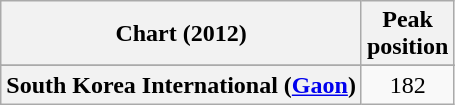<table class="wikitable plainrowheaders sortable" style="text-align:center;">
<tr>
<th scope="col">Chart (2012)</th>
<th scope="col">Peak<br>position</th>
</tr>
<tr>
</tr>
<tr>
<th scope="row">South Korea International (<a href='#'>Gaon</a>)</th>
<td style="text-align:center;">182</td>
</tr>
</table>
